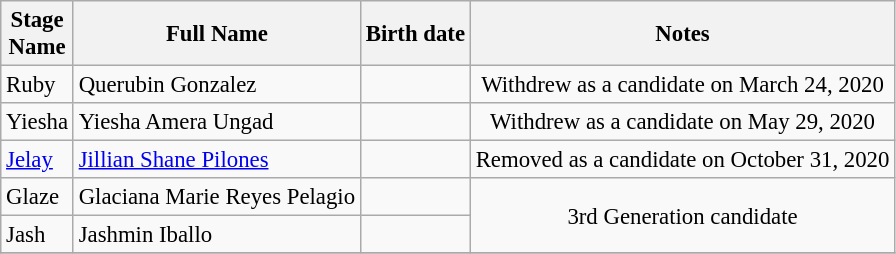<table class="wikitable sortable" style="font-size:95%;">
<tr>
<th>Stage<br>Name</th>
<th>Full Name</th>
<th>Birth date</th>
<th>Notes</th>
</tr>
<tr>
<td>Ruby</td>
<td>Querubin Gonzalez</td>
<td style="text-align:left;"></td>
<td style="text-align:center;">Withdrew as a candidate on March 24, 2020</td>
</tr>
<tr>
<td>Yiesha</td>
<td>Yiesha Amera Ungad</td>
<td style="text-align:left;"></td>
<td style="text-align:center;">Withdrew as a candidate on May 29, 2020</td>
</tr>
<tr>
<td><a href='#'>Jelay</a></td>
<td><a href='#'>Jillian Shane Pilones</a></td>
<td style="text-align:left;"></td>
<td style="text-align:center;">Removed as a candidate on October 31, 2020</td>
</tr>
<tr>
<td>Glaze</td>
<td>Glaciana Marie Reyes Pelagio</td>
<td style="text-align:left;"></td>
<td rowspan="2" style="text-align:center;">3rd Generation candidate</td>
</tr>
<tr>
<td>Jash</td>
<td>Jashmin Iballo</td>
<td style="text-align:left;"></td>
</tr>
<tr>
</tr>
</table>
